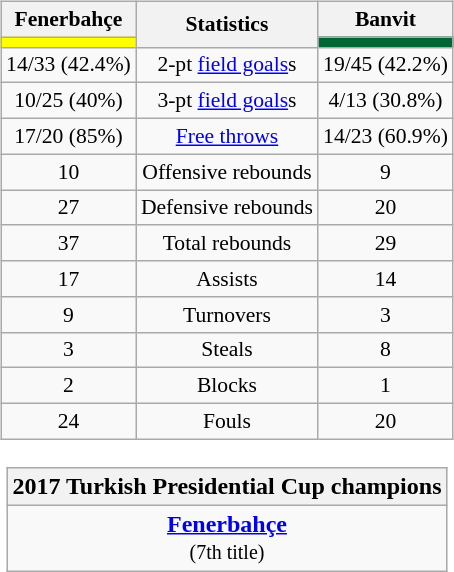<table style="width:100%;">
<tr>
<td valign=top align=right width=33%><br>













</td>
<td style="vertical-align:top; align:center; width:33%;"><br><table style="width:100%;">
<tr>
<td style="width=50%;"></td>
<td></td>
<td style="width=50%;"></td>
</tr>
</table>
<table class="wikitable" style="font-size:90%; text-align:center; margin:auto;" align=center>
<tr>
<th>Fenerbahçe</th>
<th rowspan=2>Statistics</th>
<th>Banvit</th>
</tr>
<tr>
<td style="background:#ffff00;"></td>
<td style="background:#006633;"></td>
</tr>
<tr>
<td>14/33 (42.4%)</td>
<td>2-pt <a href='#'>field goals</a>s</td>
<td>19/45 (42.2%)</td>
</tr>
<tr>
<td>10/25 (40%)</td>
<td>3-pt <a href='#'>field goals</a>s</td>
<td>4/13 (30.8%)</td>
</tr>
<tr>
<td>17/20 (85%)</td>
<td><a href='#'>Free throws</a></td>
<td>14/23 (60.9%)</td>
</tr>
<tr>
<td>10</td>
<td>Offensive rebounds</td>
<td>9</td>
</tr>
<tr>
<td>27</td>
<td>Defensive rebounds</td>
<td>20</td>
</tr>
<tr>
<td>37</td>
<td>Total rebounds</td>
<td>29</td>
</tr>
<tr>
<td>17</td>
<td>Assists</td>
<td>14</td>
</tr>
<tr>
<td>9</td>
<td>Turnovers</td>
<td>3</td>
</tr>
<tr>
<td>3</td>
<td>Steals</td>
<td>8</td>
</tr>
<tr>
<td>2</td>
<td>Blocks</td>
<td>1</td>
</tr>
<tr>
<td>24</td>
<td>Fouls</td>
<td>20</td>
</tr>
</table>
<br><table class=wikitable style="text-align:center; margin:auto">
<tr>
<th>2017 Turkish Presidential Cup champions</th>
</tr>
<tr>
<td><strong><a href='#'>Fenerbahçe</a></strong><br><small>(7th title)</small></td>
</tr>
</table>
</td>
<td style="vertical-align:top; align:left; width:33%;"><br>













</td>
</tr>
</table>
